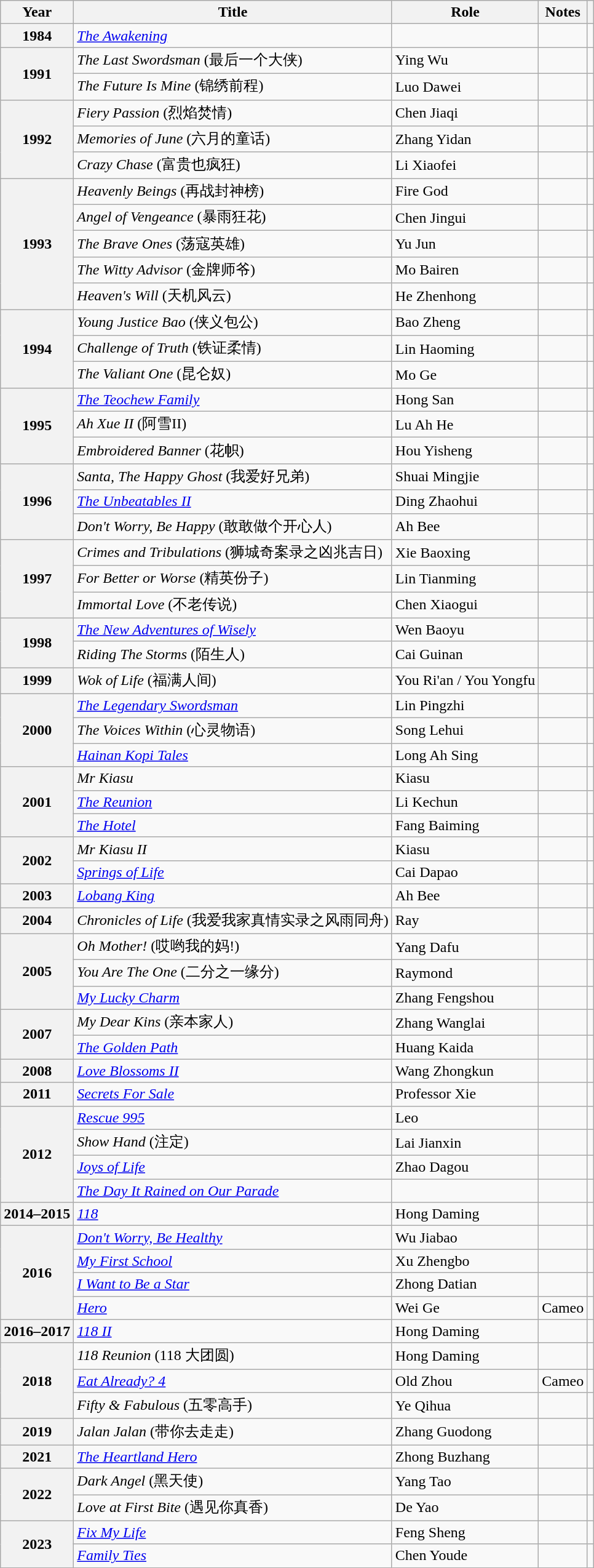<table class="wikitable sortable plainrowheaders">
<tr>
<th scope="col">Year</th>
<th scope="col">Title</th>
<th scope="col">Role</th>
<th scope="col" class="unsortable">Notes</th>
<th scope="col" class="unsortable"></th>
</tr>
<tr>
<th scope="row">1984</th>
<td><a href='#'><em>The Awakening</em></a></td>
<td></td>
<td></td>
<td></td>
</tr>
<tr>
<th scope="row" rowspan="2">1991</th>
<td><em>The Last Swordsman</em>  (最后一个大侠)</td>
<td>Ying Wu</td>
<td></td>
<td></td>
</tr>
<tr>
<td><em>The Future Is Mine</em> (锦绣前程)</td>
<td>Luo Dawei</td>
<td></td>
<td></td>
</tr>
<tr>
<th scope="row" rowspan="3">1992</th>
<td><em>Fiery Passion</em> (烈焰焚情)</td>
<td>Chen Jiaqi</td>
<td></td>
<td></td>
</tr>
<tr>
<td><em>Memories of June</em> (六月的童话)</td>
<td>Zhang Yidan</td>
<td></td>
<td></td>
</tr>
<tr>
<td><em>Crazy Chase</em> (富贵也疯狂)</td>
<td>Li Xiaofei</td>
<td></td>
<td></td>
</tr>
<tr>
<th scope="row" rowspan="5">1993</th>
<td><em>Heavenly Beings</em> (再战封神榜)</td>
<td>Fire God</td>
<td></td>
<td></td>
</tr>
<tr>
<td><em>Angel of Vengeance</em> (暴雨狂花)</td>
<td>Chen Jingui</td>
<td></td>
<td></td>
</tr>
<tr>
<td><em>The Brave Ones</em> (荡寇英雄)</td>
<td>Yu Jun</td>
<td></td>
<td></td>
</tr>
<tr>
<td><em>The Witty Advisor</em> (金牌师爷)</td>
<td>Mo Bairen</td>
<td></td>
<td></td>
</tr>
<tr>
<td><em>Heaven's Will</em> (天机风云)</td>
<td>He Zhenhong</td>
<td></td>
<td></td>
</tr>
<tr>
<th scope="row" rowspan="3">1994</th>
<td><em>Young Justice Bao</em> (侠义包公)</td>
<td>Bao Zheng</td>
<td></td>
<td></td>
</tr>
<tr>
<td><em>Challenge of Truth</em> (铁证柔情)</td>
<td>Lin Haoming</td>
<td></td>
<td></td>
</tr>
<tr>
<td><em>The Valiant One</em> (昆仑奴)</td>
<td>Mo Ge</td>
<td></td>
<td></td>
</tr>
<tr>
<th scope="row" rowspan="3">1995</th>
<td><em><a href='#'>The Teochew Family</a></em></td>
<td>Hong San</td>
<td></td>
<td></td>
</tr>
<tr>
<td><em>Ah Xue II</em> (阿雪II)</td>
<td>Lu Ah He</td>
<td></td>
<td></td>
</tr>
<tr>
<td><em>Embroidered Banner</em> (花帜)</td>
<td>Hou Yisheng</td>
<td></td>
<td></td>
</tr>
<tr>
<th scope="row" rowspan="3">1996</th>
<td><em>Santa, The Happy Ghost</em> (我爱好兄弟)</td>
<td>Shuai Mingjie</td>
<td></td>
<td></td>
</tr>
<tr>
<td><em><a href='#'>The Unbeatables II</a></em></td>
<td>Ding Zhaohui</td>
<td></td>
<td></td>
</tr>
<tr>
<td><em>Don't Worry, Be Happy</em> (敢敢做个开心人)</td>
<td>Ah Bee</td>
<td></td>
<td></td>
</tr>
<tr>
<th scope="row" rowspan="3">1997</th>
<td><em>Crimes and Tribulations</em> (狮城奇案录之凶兆吉日)</td>
<td>Xie Baoxing</td>
<td></td>
<td></td>
</tr>
<tr>
<td><em>For Better or Worse</em> (精英份子)</td>
<td>Lin Tianming</td>
<td></td>
<td></td>
</tr>
<tr>
<td><em>Immortal Love</em> (不老传说)</td>
<td>Chen Xiaogui</td>
<td></td>
<td></td>
</tr>
<tr>
<th scope="row" rowspan="2">1998</th>
<td><em><a href='#'>The New Adventures of Wisely</a></em></td>
<td>Wen Baoyu</td>
<td></td>
<td></td>
</tr>
<tr>
<td><em>Riding The Storms</em> (陌生人)</td>
<td>Cai Guinan</td>
<td></td>
<td></td>
</tr>
<tr>
<th scope="row">1999</th>
<td><em>Wok of Life</em> (福满人间)</td>
<td>You Ri'an / You Yongfu</td>
<td></td>
<td></td>
</tr>
<tr>
<th scope="row" rowspan="3">2000</th>
<td><em><a href='#'>The Legendary Swordsman</a></em></td>
<td>Lin Pingzhi</td>
<td></td>
<td></td>
</tr>
<tr>
<td><em>The Voices Within</em> (心灵物语)</td>
<td>Song Lehui</td>
<td></td>
<td></td>
</tr>
<tr>
<td><em><a href='#'>Hainan Kopi Tales</a></em></td>
<td>Long Ah Sing</td>
<td></td>
<td></td>
</tr>
<tr>
<th scope="row" rowspan="3">2001</th>
<td><em>Mr Kiasu</em></td>
<td>Kiasu</td>
<td></td>
<td></td>
</tr>
<tr>
<td><em><a href='#'>The Reunion</a></em></td>
<td>Li Kechun</td>
<td></td>
<td></td>
</tr>
<tr>
<td><em><a href='#'>The Hotel</a></em></td>
<td>Fang Baiming</td>
<td></td>
<td></td>
</tr>
<tr>
<th scope="row" rowspan="2">2002</th>
<td><em>Mr Kiasu II</em></td>
<td>Kiasu</td>
<td></td>
<td></td>
</tr>
<tr>
<td><em><a href='#'>Springs of Life</a></em></td>
<td>Cai Dapao</td>
<td></td>
<td></td>
</tr>
<tr>
<th scope="row">2003</th>
<td><em><a href='#'>Lobang King</a></em></td>
<td>Ah Bee</td>
<td></td>
<td></td>
</tr>
<tr>
<th scope="row">2004</th>
<td><em>Chronicles of Life</em>  (我爱我家真情实录之风雨同舟)</td>
<td>Ray</td>
<td></td>
<td></td>
</tr>
<tr>
<th scope="row" rowspan="3">2005</th>
<td><em>Oh Mother!</em> (哎哟我的妈!)</td>
<td>Yang Dafu</td>
<td></td>
<td></td>
</tr>
<tr>
<td><em>You Are The One</em> (二分之一缘分)</td>
<td>Raymond</td>
<td></td>
<td></td>
</tr>
<tr>
<td><em><a href='#'>My Lucky Charm</a></em></td>
<td>Zhang Fengshou</td>
<td></td>
<td></td>
</tr>
<tr>
<th scope="row" rowspan="2">2007</th>
<td><em>My Dear Kins</em> (亲本家人)</td>
<td>Zhang Wanglai</td>
<td></td>
<td></td>
</tr>
<tr>
<td><em><a href='#'>The Golden Path</a></em></td>
<td>Huang Kaida</td>
<td></td>
<td></td>
</tr>
<tr>
<th scope="row" rowspan="1">2008</th>
<td><em><a href='#'>Love Blossoms II</a></em></td>
<td>Wang Zhongkun</td>
<td></td>
<td></td>
</tr>
<tr>
<th scope="row">2011</th>
<td><em><a href='#'>Secrets For Sale</a></em></td>
<td>Professor Xie</td>
<td></td>
<td></td>
</tr>
<tr>
<th scope="row" rowspan="4">2012</th>
<td><em><a href='#'>Rescue 995</a></em></td>
<td>Leo</td>
<td></td>
<td></td>
</tr>
<tr>
<td><em>Show Hand</em> (注定)</td>
<td>Lai Jianxin</td>
<td></td>
<td></td>
</tr>
<tr>
<td><em><a href='#'>Joys of Life</a></em></td>
<td>Zhao Dagou</td>
<td></td>
<td></td>
</tr>
<tr>
<td><em><a href='#'>The Day It Rained on Our Parade</a></em></td>
<td></td>
<td></td>
<td></td>
</tr>
<tr>
<th scope="row" rowspan="1">2014–2015</th>
<td><em><a href='#'>118</a></em></td>
<td>Hong Daming</td>
<td></td>
<td></td>
</tr>
<tr>
<th scope="row" rowspan="4">2016</th>
<td><em><a href='#'>Don't Worry, Be Healthy</a></em></td>
<td>Wu Jiabao</td>
<td></td>
<td></td>
</tr>
<tr>
<td><em><a href='#'>My First School</a></em></td>
<td>Xu Zhengbo</td>
<td></td>
<td></td>
</tr>
<tr>
<td><em><a href='#'>I Want to Be a Star</a></em></td>
<td>Zhong Datian</td>
<td></td>
<td></td>
</tr>
<tr>
<td><em><a href='#'>Hero</a></em></td>
<td>Wei Ge</td>
<td>Cameo</td>
<td></td>
</tr>
<tr>
<th scope="row" rowspan="1">2016–2017</th>
<td><em><a href='#'>118 II</a></em></td>
<td>Hong Daming</td>
<td></td>
<td></td>
</tr>
<tr>
<th scope="row" rowspan="3">2018</th>
<td><em>118 Reunion</em> (118 大团圆)</td>
<td>Hong Daming</td>
<td></td>
<td></td>
</tr>
<tr>
<td><em><a href='#'>Eat Already? 4</a></em></td>
<td>Old Zhou</td>
<td>Cameo</td>
<td></td>
</tr>
<tr>
<td><em>Fifty & Fabulous</em> (五零高手)</td>
<td>Ye Qihua</td>
<td></td>
<td></td>
</tr>
<tr>
<th scope="row" rowspan="1">2019</th>
<td><em>Jalan Jalan</em> (带你去走走)</td>
<td>Zhang Guodong</td>
<td></td>
<td></td>
</tr>
<tr>
<th scope="row">2021</th>
<td><em><a href='#'>The Heartland Hero</a></em></td>
<td>Zhong Buzhang</td>
<td></td>
<td></td>
</tr>
<tr>
<th scope="row" rowspan="2">2022</th>
<td><em>Dark Angel</em> (黑天使)</td>
<td>Yang Tao</td>
<td></td>
<td></td>
</tr>
<tr>
<td><em>Love at First Bite</em> (遇见你真香)</td>
<td>De Yao</td>
<td></td>
<td></td>
</tr>
<tr>
<th scope="row" rowspan=2>2023</th>
<td><em><a href='#'>Fix My Life</a></em></td>
<td>Feng Sheng</td>
<td></td>
<td></td>
</tr>
<tr>
<td><em><a href='#'>Family Ties</a></em></td>
<td>Chen Youde</td>
<td></td>
<td></td>
</tr>
</table>
